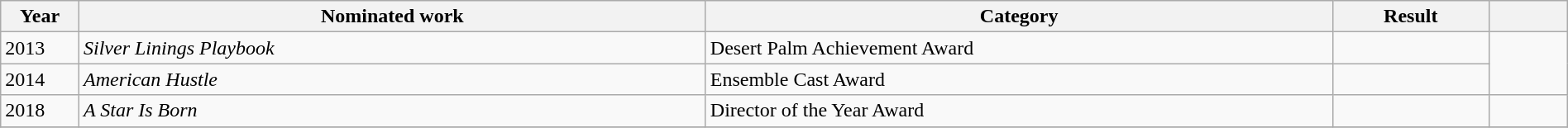<table class="wikitable" style="width:100%;">
<tr>
<th width=5%>Year</th>
<th style="width:40%;">Nominated work</th>
<th style="width:40%;">Category</th>
<th style="width:10%;">Result</th>
<th width=5%></th>
</tr>
<tr>
<td>2013</td>
<td><em>Silver Linings Playbook</em></td>
<td>Desert Palm Achievement Award</td>
<td></td>
<td rowspan="2" style="text-align:center;"></td>
</tr>
<tr>
<td>2014</td>
<td><em>American Hustle</em></td>
<td>Ensemble Cast Award</td>
<td></td>
</tr>
<tr>
<td>2018</td>
<td><em>A Star Is Born</em></td>
<td>Director of the Year Award</td>
<td></td>
<td style="text-align:center;"></td>
</tr>
<tr>
</tr>
</table>
